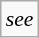<table class="wikitable floatright" style="font-size: 0.9em;">
<tr>
<td><em>see </em></td>
</tr>
</table>
